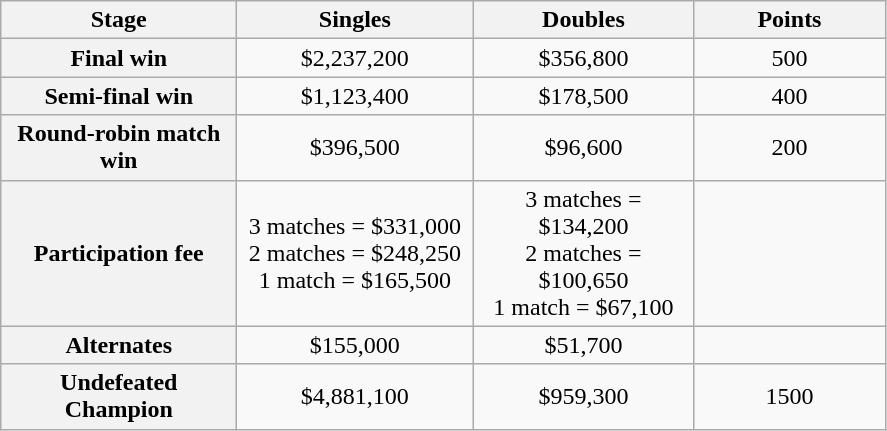<table class="wikitable" style="text-align:center">
<tr>
<th width=150>Stage</th>
<th width=150>Singles</th>
<th width=140>Doubles</th>
<th width=120>Points</th>
</tr>
<tr>
<th>Final win</th>
<td>$2,237,200</td>
<td>$356,800</td>
<td>500</td>
</tr>
<tr>
<th>Semi-final win</th>
<td>$1,123,400</td>
<td>$178,500</td>
<td>400</td>
</tr>
<tr>
<th>Round-robin match win</th>
<td>$396,500</td>
<td>$96,600</td>
<td>200</td>
</tr>
<tr>
<th>Participation fee</th>
<td>3 matches = $331,000 <br> 2 matches = $248,250 <br> 1 match = $165,500</td>
<td>3 matches = $134,200 <br> 2 matches = $100,650 <br> 1 match = $67,100</td>
<td></td>
</tr>
<tr>
<th>Alternates</th>
<td>$155,000</td>
<td>$51,700</td>
<td></td>
</tr>
<tr>
<th>Undefeated Champion</th>
<td>$4,881,100</td>
<td>$959,300</td>
<td>1500</td>
</tr>
</table>
